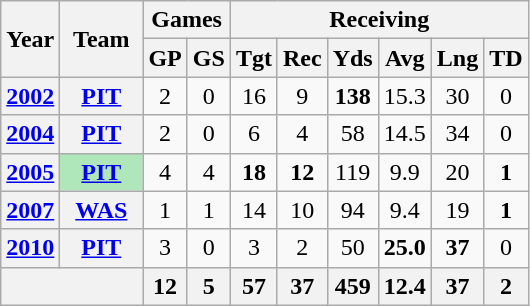<table class="wikitable" style="text-align:center">
<tr>
<th rowspan="2">Year</th>
<th rowspan="2">Team</th>
<th colspan="2">Games</th>
<th colspan="6">Receiving</th>
</tr>
<tr>
<th>GP</th>
<th>GS</th>
<th>Tgt</th>
<th>Rec</th>
<th>Yds</th>
<th>Avg</th>
<th>Lng</th>
<th>TD</th>
</tr>
<tr>
<th><a href='#'>2002</a></th>
<th><a href='#'>PIT</a></th>
<td>2</td>
<td>0</td>
<td>16</td>
<td>9</td>
<td><strong>138</strong></td>
<td>15.3</td>
<td>30</td>
<td>0</td>
</tr>
<tr>
<th><a href='#'>2004</a></th>
<th><a href='#'>PIT</a></th>
<td>2</td>
<td>0</td>
<td>6</td>
<td>4</td>
<td>58</td>
<td>14.5</td>
<td>34</td>
<td>0</td>
</tr>
<tr>
<th><a href='#'>2005</a></th>
<th style="background:#afe6ba; width:3em;"><a href='#'>PIT</a></th>
<td>4</td>
<td>4</td>
<td><strong>18</strong></td>
<td><strong>12</strong></td>
<td>119</td>
<td>9.9</td>
<td>20</td>
<td><strong>1</strong></td>
</tr>
<tr>
<th><a href='#'>2007</a></th>
<th><a href='#'>WAS</a></th>
<td>1</td>
<td>1</td>
<td>14</td>
<td>10</td>
<td>94</td>
<td>9.4</td>
<td>19</td>
<td><strong>1</strong></td>
</tr>
<tr>
<th><a href='#'>2010</a></th>
<th><a href='#'>PIT</a></th>
<td>3</td>
<td>0</td>
<td>3</td>
<td>2</td>
<td>50</td>
<td><strong>25.0</strong></td>
<td><strong>37</strong></td>
<td>0</td>
</tr>
<tr>
<th colspan="2"></th>
<th>12</th>
<th>5</th>
<th>57</th>
<th>37</th>
<th>459</th>
<th>12.4</th>
<th>37</th>
<th>2</th>
</tr>
</table>
